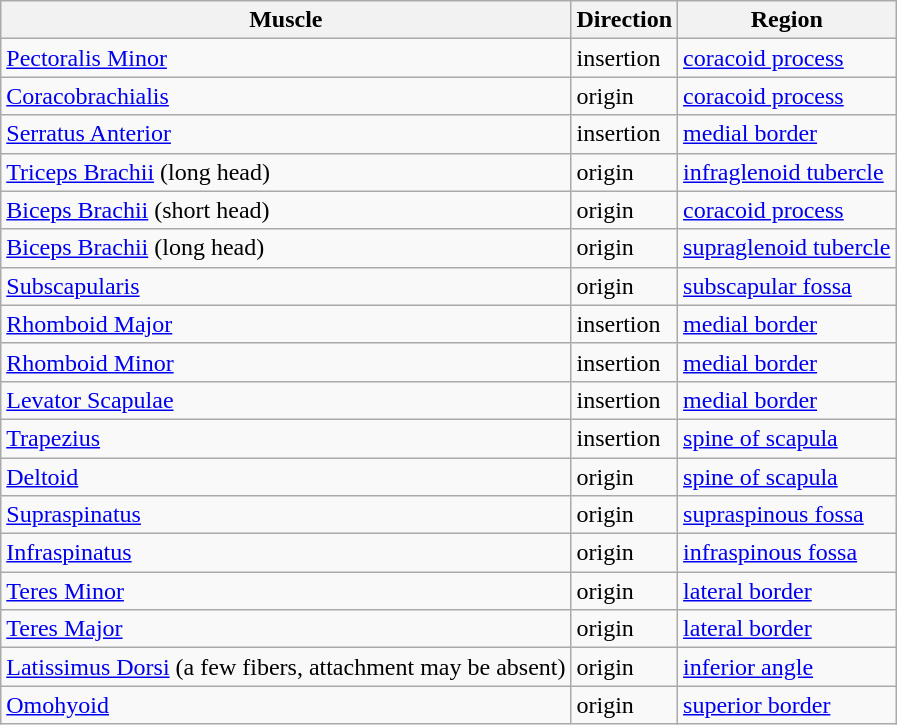<table class="sortable wikitable">
<tr>
<th>Muscle</th>
<th>Direction</th>
<th>Region</th>
</tr>
<tr>
<td><a href='#'>Pectoralis Minor</a></td>
<td>insertion</td>
<td><a href='#'>coracoid process</a></td>
</tr>
<tr>
<td><a href='#'>Coracobrachialis</a></td>
<td>origin</td>
<td><a href='#'>coracoid process</a></td>
</tr>
<tr>
<td><a href='#'>Serratus Anterior</a></td>
<td>insertion</td>
<td><a href='#'>medial border</a></td>
</tr>
<tr>
<td><a href='#'>Triceps Brachii</a> (long head)</td>
<td>origin</td>
<td><a href='#'>infraglenoid tubercle</a></td>
</tr>
<tr>
<td><a href='#'>Biceps Brachii</a> (short head)</td>
<td>origin</td>
<td><a href='#'>coracoid process</a></td>
</tr>
<tr>
<td><a href='#'>Biceps Brachii</a> (long head)</td>
<td>origin</td>
<td><a href='#'>supraglenoid tubercle</a></td>
</tr>
<tr>
<td><a href='#'>Subscapularis</a></td>
<td>origin</td>
<td><a href='#'>subscapular fossa</a></td>
</tr>
<tr>
<td><a href='#'>Rhomboid Major</a></td>
<td>insertion</td>
<td><a href='#'>medial border</a></td>
</tr>
<tr>
<td><a href='#'>Rhomboid Minor</a></td>
<td>insertion</td>
<td><a href='#'>medial border</a></td>
</tr>
<tr>
<td><a href='#'>Levator Scapulae</a></td>
<td>insertion</td>
<td><a href='#'>medial border</a></td>
</tr>
<tr>
<td><a href='#'>Trapezius</a></td>
<td>insertion</td>
<td><a href='#'>spine of scapula</a></td>
</tr>
<tr>
<td><a href='#'>Deltoid</a></td>
<td>origin</td>
<td><a href='#'>spine of scapula</a></td>
</tr>
<tr>
<td><a href='#'>Supraspinatus</a></td>
<td>origin</td>
<td><a href='#'>supraspinous fossa</a></td>
</tr>
<tr>
<td><a href='#'>Infraspinatus</a></td>
<td>origin</td>
<td><a href='#'>infraspinous fossa</a></td>
</tr>
<tr>
<td><a href='#'>Teres Minor</a></td>
<td>origin</td>
<td><a href='#'>lateral border</a></td>
</tr>
<tr>
<td><a href='#'>Teres Major</a></td>
<td>origin</td>
<td><a href='#'>lateral border</a></td>
</tr>
<tr>
<td><a href='#'>Latissimus Dorsi</a> (a few fibers, attachment may be absent)</td>
<td>origin</td>
<td><a href='#'>inferior angle</a></td>
</tr>
<tr>
<td><a href='#'>Omohyoid</a></td>
<td>origin</td>
<td><a href='#'>superior border</a></td>
</tr>
</table>
